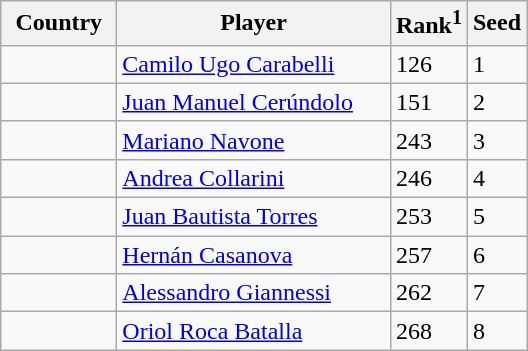<table class="sortable wikitable">
<tr>
<th width="70">Country</th>
<th width="175">Player</th>
<th>Rank<sup>1</sup></th>
<th>Seed</th>
</tr>
<tr>
<td></td>
<td><a href='#'>Camilo Ugo Carabelli</a></td>
<td>126</td>
<td>1</td>
</tr>
<tr>
<td></td>
<td><a href='#'>Juan Manuel Cerúndolo</a></td>
<td>151</td>
<td>2</td>
</tr>
<tr>
<td></td>
<td><a href='#'>Mariano Navone</a></td>
<td>243</td>
<td>3</td>
</tr>
<tr>
<td></td>
<td><a href='#'>Andrea Collarini</a></td>
<td>246</td>
<td>4</td>
</tr>
<tr>
<td></td>
<td><a href='#'>Juan Bautista Torres</a></td>
<td>253</td>
<td>5</td>
</tr>
<tr>
<td></td>
<td><a href='#'>Hernán Casanova</a></td>
<td>257</td>
<td>6</td>
</tr>
<tr>
<td></td>
<td><a href='#'>Alessandro Giannessi</a></td>
<td>262</td>
<td>7</td>
</tr>
<tr>
<td></td>
<td><a href='#'>Oriol Roca Batalla</a></td>
<td>268</td>
<td>8</td>
</tr>
</table>
